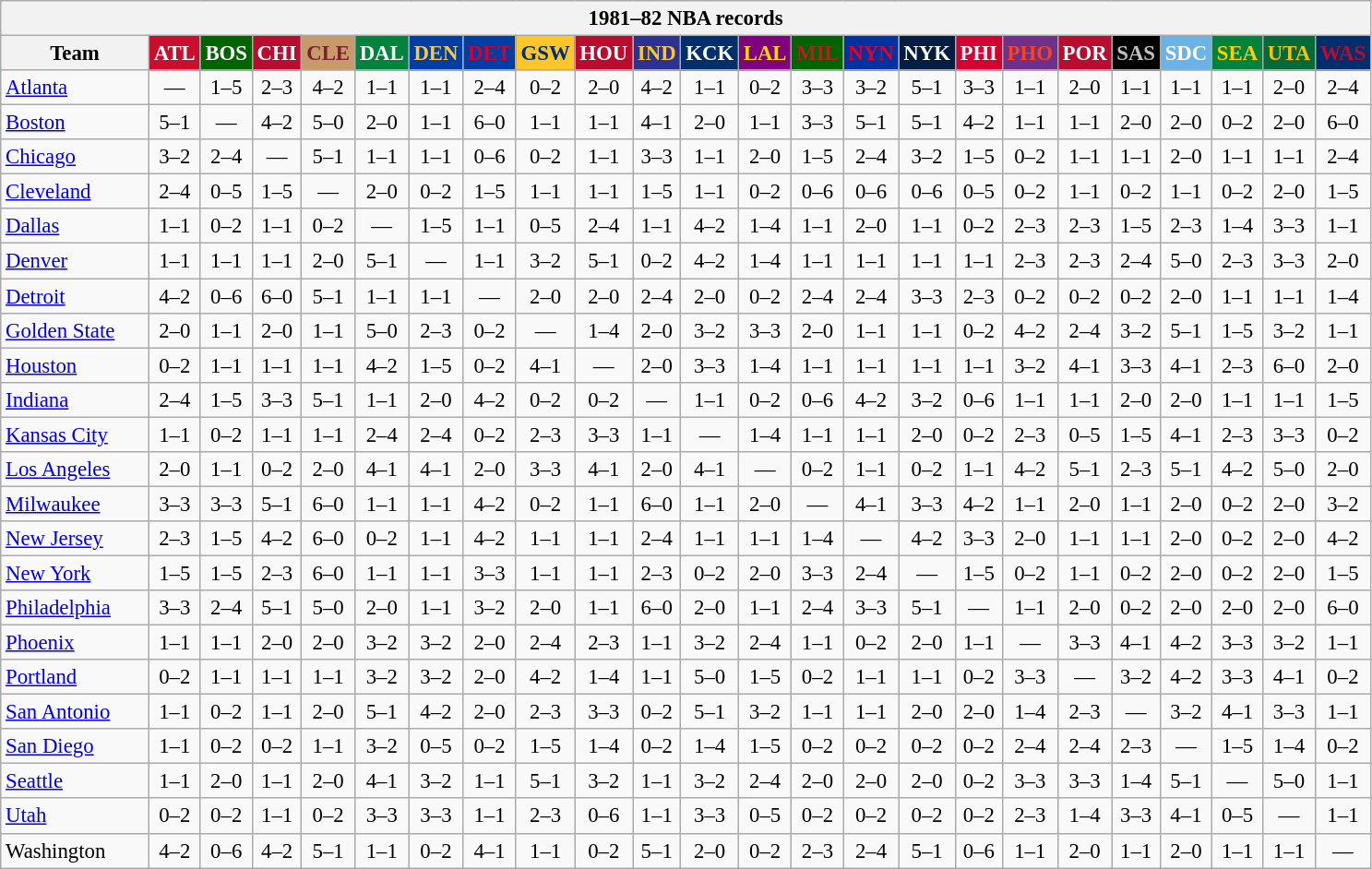<table class="wikitable" style="font-size:95%; text-align:center;">
<tr>
<th colspan=24>1981–82 NBA records</th>
</tr>
<tr>
<th width=100>Team</th>
<th style="background:#C90F2E;color:#FFFFFF;width=35">ATL</th>
<th style="background:#006400;color:#FFFFFF;width=35">BOS</th>
<th style="background:#BA0C2F;color:#FFFFFF;width=35">CHI</th>
<th style="background:#C89A69;color:#77222F;width=35">CLE</th>
<th style="background:#00843D;color:#FFFFFF;width=35">DAL</th>
<th style="background:#003EA4;color:#FDC835;width=35">DEN</th>
<th style="background:#003EA4;color:#D50032;width=35">DET</th>
<th style="background:#FFC62C;color:#012F6B;width=35">GSW</th>
<th style="background:#BA0C2F;color:#FFFFFF;width=35">HOU</th>
<th style="background:#2C3294;color:#FCC624;width=35">IND</th>
<th style="background:#012F6B;color:#FFFFFF;width=35">KCK</th>
<th style="background:#800080;color:#FFD700;width=35">LAL</th>
<th style="background:#006400;color:#B22222;width=35">MIL</th>
<th style="background:#0032A1;color:#E5002B;width=35">NYN</th>
<th style="background:#031E41;color:#FFFFFF;width=35">NYK</th>
<th style="background:#D40032;color:#FFFFFF;width=35">PHI</th>
<th style="background:#702F8B;color:#FA4417;width=35">PHO</th>
<th style="background:#BA0C2F;color:#FFFFFF;width=35">POR</th>
<th style="background:#000000;color:#C0C0C0;width=35">SAS</th>
<th style="background:#6BB3E6;color:#FFFFFF;width=35">SDC</th>
<th style="background:#00843D;color:#FFCD01;width=35">SEA</th>
<th style="background:#046B38;color:#FCC200;width=35">UTA</th>
<th style="background:#012F6D;color:#BA0C2F;width=35">WAS</th>
</tr>
<tr>
<td style="text-align:left;"><a href='#'>Atlanta</a></td>
<td>—</td>
<td>1–5</td>
<td>2–3</td>
<td>4–2</td>
<td>1–1</td>
<td>1–1</td>
<td>2–4</td>
<td>0–2</td>
<td>2–0</td>
<td>4–2</td>
<td>1–1</td>
<td>0–2</td>
<td>3–3</td>
<td>3–2</td>
<td>5–1</td>
<td>3–3</td>
<td>1–1</td>
<td>2–0</td>
<td>1–1</td>
<td>1–1</td>
<td>1–1</td>
<td>2–0</td>
<td>2–4</td>
</tr>
<tr>
<td style="text-align:left;"><a href='#'>Boston</a></td>
<td>5–1</td>
<td>—</td>
<td>4–2</td>
<td>5–0</td>
<td>2–0</td>
<td>1–1</td>
<td>6–0</td>
<td>1–1</td>
<td>1–1</td>
<td>4–1</td>
<td>2–0</td>
<td>1–1</td>
<td>3–3</td>
<td>5–1</td>
<td>5–1</td>
<td>4–2</td>
<td>1–1</td>
<td>1–1</td>
<td>2–0</td>
<td>2–0</td>
<td>0–2</td>
<td>2–0</td>
<td>6–0</td>
</tr>
<tr>
<td style="text-align:left;"><a href='#'>Chicago</a></td>
<td>3–2</td>
<td>2–4</td>
<td>—</td>
<td>5–1</td>
<td>1–1</td>
<td>1–1</td>
<td>0–6</td>
<td>0–2</td>
<td>1–1</td>
<td>3–3</td>
<td>1–1</td>
<td>2–0</td>
<td>1–5</td>
<td>2–4</td>
<td>3–2</td>
<td>1–5</td>
<td>0–2</td>
<td>1–1</td>
<td>1–1</td>
<td>2–0</td>
<td>1–1</td>
<td>1–1</td>
<td>2–4</td>
</tr>
<tr>
<td style="text-align:left;"><a href='#'>Cleveland</a></td>
<td>2–4</td>
<td>0–5</td>
<td>1–5</td>
<td>—</td>
<td>2–0</td>
<td>0–2</td>
<td>1–5</td>
<td>1–1</td>
<td>1–1</td>
<td>1–5</td>
<td>1–1</td>
<td>0–2</td>
<td>0–6</td>
<td>0–6</td>
<td>0–6</td>
<td>0–5</td>
<td>0–2</td>
<td>1–1</td>
<td>0–2</td>
<td>1–1</td>
<td>0–2</td>
<td>2–0</td>
<td>1–5</td>
</tr>
<tr>
<td style="text-align:left;"><a href='#'>Dallas</a></td>
<td>1–1</td>
<td>0–2</td>
<td>1–1</td>
<td>0–2</td>
<td>—</td>
<td>1–5</td>
<td>1–1</td>
<td>0–5</td>
<td>2–4</td>
<td>1–1</td>
<td>4–2</td>
<td>1–4</td>
<td>1–1</td>
<td>2–0</td>
<td>1–1</td>
<td>0–2</td>
<td>2–3</td>
<td>2–3</td>
<td>1–5</td>
<td>2–3</td>
<td>1–4</td>
<td>3–3</td>
<td>1–1</td>
</tr>
<tr>
<td style="text-align:left;"><a href='#'>Denver</a></td>
<td>1–1</td>
<td>1–1</td>
<td>1–1</td>
<td>2–0</td>
<td>5–1</td>
<td>—</td>
<td>1–1</td>
<td>3–2</td>
<td>5–1</td>
<td>0–2</td>
<td>4–2</td>
<td>1–4</td>
<td>1–1</td>
<td>1–1</td>
<td>1–1</td>
<td>1–1</td>
<td>2–3</td>
<td>2–3</td>
<td>2–4</td>
<td>5–0</td>
<td>2–3</td>
<td>3–3</td>
<td>2–0</td>
</tr>
<tr>
<td style="text-align:left;"><a href='#'>Detroit</a></td>
<td>4–2</td>
<td>0–6</td>
<td>6–0</td>
<td>5–1</td>
<td>1–1</td>
<td>1–1</td>
<td>—</td>
<td>2–0</td>
<td>2–0</td>
<td>2–4</td>
<td>2–0</td>
<td>0–2</td>
<td>2–4</td>
<td>2–4</td>
<td>3–3</td>
<td>2–3</td>
<td>0–2</td>
<td>0–2</td>
<td>0–2</td>
<td>2–0</td>
<td>1–1</td>
<td>1–1</td>
<td>1–4</td>
</tr>
<tr>
<td style="text-align:left;"><a href='#'>Golden State</a></td>
<td>2–0</td>
<td>1–1</td>
<td>2–0</td>
<td>1–1</td>
<td>5–0</td>
<td>2–3</td>
<td>0–2</td>
<td>—</td>
<td>1–4</td>
<td>2–0</td>
<td>3–2</td>
<td>3–3</td>
<td>2–0</td>
<td>1–1</td>
<td>1–1</td>
<td>0–2</td>
<td>4–2</td>
<td>2–4</td>
<td>3–2</td>
<td>5–1</td>
<td>1–5</td>
<td>3–2</td>
<td>1–1</td>
</tr>
<tr>
<td style="text-align:left;"><a href='#'>Houston</a></td>
<td>0–2</td>
<td>1–1</td>
<td>1–1</td>
<td>1–1</td>
<td>4–2</td>
<td>1–5</td>
<td>0–2</td>
<td>4–1</td>
<td>—</td>
<td>2–0</td>
<td>3–3</td>
<td>1–4</td>
<td>1–1</td>
<td>1–1</td>
<td>1–1</td>
<td>1–1</td>
<td>3–2</td>
<td>4–1</td>
<td>3–3</td>
<td>4–1</td>
<td>2–3</td>
<td>6–0</td>
<td>2–0</td>
</tr>
<tr>
<td style="text-align:left;"><a href='#'>Indiana</a></td>
<td>2–4</td>
<td>1–5</td>
<td>3–3</td>
<td>5–1</td>
<td>1–1</td>
<td>2–0</td>
<td>4–2</td>
<td>0–2</td>
<td>0–2</td>
<td>—</td>
<td>1–1</td>
<td>0–2</td>
<td>0–6</td>
<td>4–2</td>
<td>3–2</td>
<td>0–6</td>
<td>1–1</td>
<td>1–1</td>
<td>2–0</td>
<td>2–0</td>
<td>1–1</td>
<td>1–1</td>
<td>1–5</td>
</tr>
<tr>
<td style="text-align:left;"><a href='#'>Kansas City</a></td>
<td>1–1</td>
<td>0–2</td>
<td>1–1</td>
<td>1–1</td>
<td>2–4</td>
<td>2–4</td>
<td>0–2</td>
<td>2–3</td>
<td>3–3</td>
<td>1–1</td>
<td>—</td>
<td>1–4</td>
<td>1–1</td>
<td>1–1</td>
<td>2–0</td>
<td>0–2</td>
<td>2–3</td>
<td>0–5</td>
<td>1–5</td>
<td>4–1</td>
<td>2–3</td>
<td>3–3</td>
<td>0–2</td>
</tr>
<tr>
<td style="text-align:left;"><a href='#'>Los Angeles</a></td>
<td>2–0</td>
<td>1–1</td>
<td>0–2</td>
<td>2–0</td>
<td>4–1</td>
<td>4–1</td>
<td>2–0</td>
<td>3–3</td>
<td>4–1</td>
<td>2–0</td>
<td>4–1</td>
<td>—</td>
<td>0–2</td>
<td>1–1</td>
<td>0–2</td>
<td>1–1</td>
<td>4–2</td>
<td>5–1</td>
<td>2–3</td>
<td>5–1</td>
<td>4–2</td>
<td>5–0</td>
<td>2–0</td>
</tr>
<tr>
<td style="text-align:left;"><a href='#'>Milwaukee</a></td>
<td>3–3</td>
<td>3–3</td>
<td>5–1</td>
<td>6–0</td>
<td>1–1</td>
<td>1–1</td>
<td>4–2</td>
<td>0–2</td>
<td>1–1</td>
<td>6–0</td>
<td>1–1</td>
<td>2–0</td>
<td>—</td>
<td>4–1</td>
<td>3–3</td>
<td>4–2</td>
<td>1–1</td>
<td>2–0</td>
<td>1–1</td>
<td>2–0</td>
<td>0–2</td>
<td>2–0</td>
<td>3–2</td>
</tr>
<tr>
<td style="text-align:left;"><a href='#'>New Jersey</a></td>
<td>2–3</td>
<td>1–5</td>
<td>4–2</td>
<td>6–0</td>
<td>0–2</td>
<td>1–1</td>
<td>4–2</td>
<td>1–1</td>
<td>1–1</td>
<td>2–4</td>
<td>1–1</td>
<td>1–1</td>
<td>1–4</td>
<td>—</td>
<td>4–2</td>
<td>3–3</td>
<td>2–0</td>
<td>1–1</td>
<td>1–1</td>
<td>2–0</td>
<td>0–2</td>
<td>2–0</td>
<td>4–2</td>
</tr>
<tr>
<td style="text-align:left;"><a href='#'>New York</a></td>
<td>1–5</td>
<td>1–5</td>
<td>2–3</td>
<td>6–0</td>
<td>1–1</td>
<td>1–1</td>
<td>3–3</td>
<td>1–1</td>
<td>1–1</td>
<td>2–3</td>
<td>0–2</td>
<td>2–0</td>
<td>3–3</td>
<td>2–4</td>
<td>—</td>
<td>1–5</td>
<td>0–2</td>
<td>1–1</td>
<td>0–2</td>
<td>2–0</td>
<td>0–2</td>
<td>2–0</td>
<td>1–5</td>
</tr>
<tr>
<td style="text-align:left;"><a href='#'>Philadelphia</a></td>
<td>3–3</td>
<td>2–4</td>
<td>5–1</td>
<td>5–0</td>
<td>2–0</td>
<td>1–1</td>
<td>3–2</td>
<td>2–0</td>
<td>1–1</td>
<td>6–0</td>
<td>2–0</td>
<td>1–1</td>
<td>2–4</td>
<td>3–3</td>
<td>5–1</td>
<td>—</td>
<td>1–1</td>
<td>2–0</td>
<td>0–2</td>
<td>2–0</td>
<td>2–0</td>
<td>2–0</td>
<td>6–0</td>
</tr>
<tr>
<td style="text-align:left;"><a href='#'>Phoenix</a></td>
<td>1–1</td>
<td>1–1</td>
<td>2–0</td>
<td>2–0</td>
<td>3–2</td>
<td>3–2</td>
<td>2–0</td>
<td>2–4</td>
<td>2–3</td>
<td>1–1</td>
<td>3–2</td>
<td>2–4</td>
<td>1–1</td>
<td>0–2</td>
<td>2–0</td>
<td>1–1</td>
<td>—</td>
<td>3–3</td>
<td>4–1</td>
<td>4–2</td>
<td>3–3</td>
<td>3–2</td>
<td>1–1</td>
</tr>
<tr>
<td style="text-align:left;"><a href='#'>Portland</a></td>
<td>0–2</td>
<td>1–1</td>
<td>1–1</td>
<td>1–1</td>
<td>3–2</td>
<td>3–2</td>
<td>2–0</td>
<td>4–2</td>
<td>1–4</td>
<td>1–1</td>
<td>5–0</td>
<td>1–5</td>
<td>0–2</td>
<td>1–1</td>
<td>1–1</td>
<td>0–2</td>
<td>3–3</td>
<td>—</td>
<td>3–2</td>
<td>4–2</td>
<td>3–3</td>
<td>4–1</td>
<td>0–2</td>
</tr>
<tr>
<td style="text-align:left;"><a href='#'>San Antonio</a></td>
<td>1–1</td>
<td>0–2</td>
<td>1–1</td>
<td>2–0</td>
<td>5–1</td>
<td>4–2</td>
<td>2–0</td>
<td>2–3</td>
<td>3–3</td>
<td>0–2</td>
<td>5–1</td>
<td>3–2</td>
<td>1–1</td>
<td>1–1</td>
<td>2–0</td>
<td>2–0</td>
<td>1–4</td>
<td>2–3</td>
<td>—</td>
<td>3–2</td>
<td>4–1</td>
<td>3–3</td>
<td>1–1</td>
</tr>
<tr>
<td style="text-align:left;"><a href='#'>San Diego</a></td>
<td>1–1</td>
<td>0–2</td>
<td>0–2</td>
<td>1–1</td>
<td>3–2</td>
<td>0–5</td>
<td>0–2</td>
<td>1–5</td>
<td>1–4</td>
<td>0–2</td>
<td>1–4</td>
<td>1–5</td>
<td>0–2</td>
<td>0–2</td>
<td>0–2</td>
<td>0–2</td>
<td>2–4</td>
<td>2–4</td>
<td>2–3</td>
<td>—</td>
<td>1–5</td>
<td>1–4</td>
<td>0–2</td>
</tr>
<tr>
<td style="text-align:left;"><a href='#'>Seattle</a></td>
<td>1–1</td>
<td>2–0</td>
<td>1–1</td>
<td>2–0</td>
<td>4–1</td>
<td>3–2</td>
<td>1–1</td>
<td>5–1</td>
<td>3–2</td>
<td>1–1</td>
<td>3–2</td>
<td>2–4</td>
<td>2–0</td>
<td>2–0</td>
<td>2–0</td>
<td>0–2</td>
<td>3–3</td>
<td>3–3</td>
<td>1–4</td>
<td>5–1</td>
<td>—</td>
<td>5–0</td>
<td>1–1</td>
</tr>
<tr>
<td style="text-align:left;"><a href='#'>Utah</a></td>
<td>0–2</td>
<td>0–2</td>
<td>1–1</td>
<td>0–2</td>
<td>3–3</td>
<td>3–3</td>
<td>1–1</td>
<td>2–3</td>
<td>0–6</td>
<td>1–1</td>
<td>3–3</td>
<td>0–5</td>
<td>0–2</td>
<td>0–2</td>
<td>0–2</td>
<td>0–2</td>
<td>2–3</td>
<td>1–4</td>
<td>3–3</td>
<td>4–1</td>
<td>0–5</td>
<td>—</td>
<td>1–1</td>
</tr>
<tr>
<td style="text-align:left;">Washington</td>
<td>4–2</td>
<td>0–6</td>
<td>4–2</td>
<td>5–1</td>
<td>1–1</td>
<td>0–2</td>
<td>4–1</td>
<td>1–1</td>
<td>0–2</td>
<td>5–1</td>
<td>2–0</td>
<td>0–2</td>
<td>2–3</td>
<td>2–4</td>
<td>5–1</td>
<td>0–6</td>
<td>1–1</td>
<td>2–0</td>
<td>1–1</td>
<td>2–0</td>
<td>1–1</td>
<td>1–1</td>
<td>—</td>
</tr>
</table>
